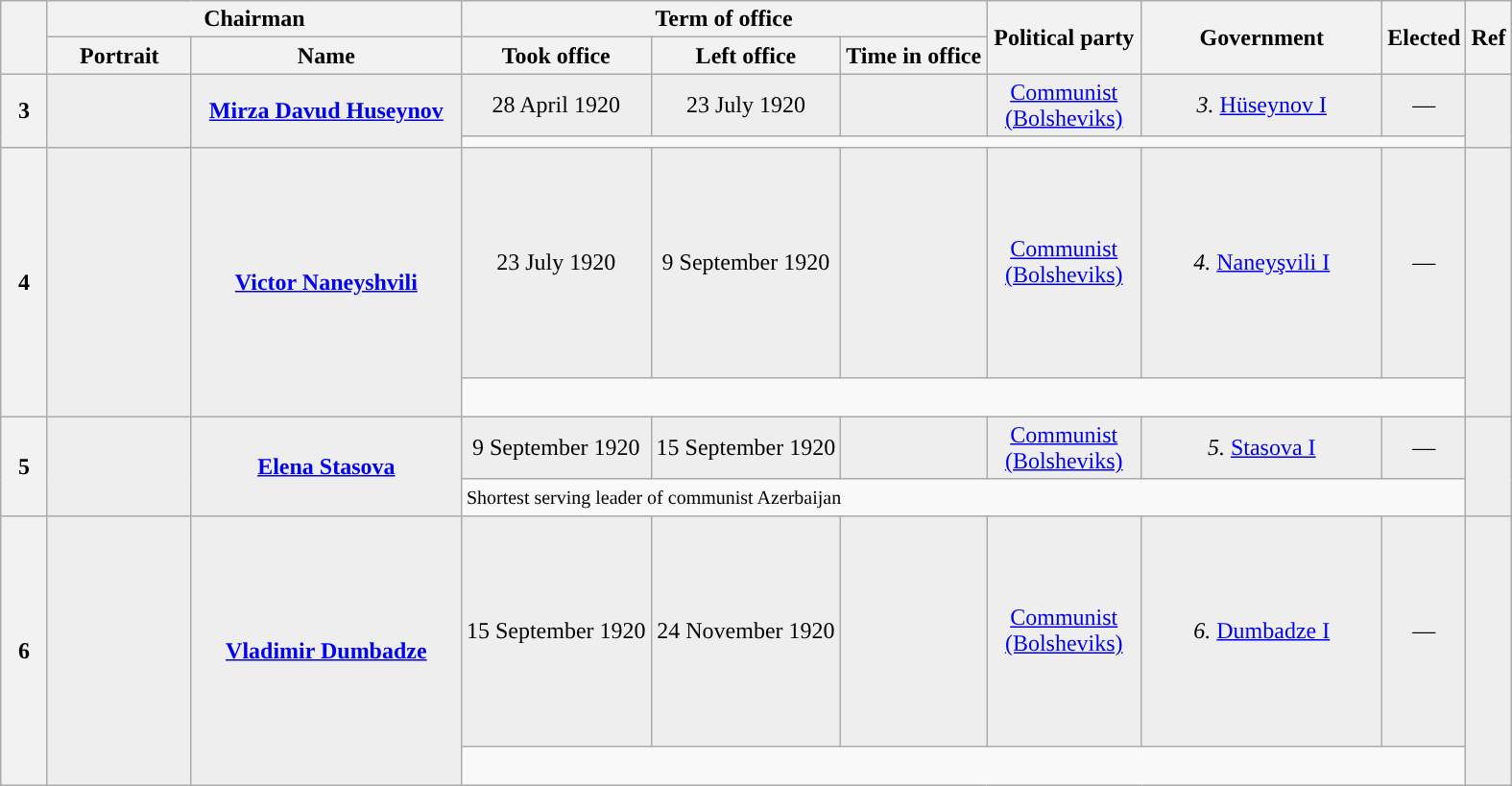<table class="wikitable"  style="text-align:center">
<tr>
<th rowspan=2 style="width:25px;"></th>
<th colspan=2 style="width:280px;">Chairman<br></th>
<th colspan=3>Term of office</th>
<th style="width:100px;" rowspan="2">Political party</th>
<th style="width:160px;" rowspan="2">Government</th>
<th rowspan=2>Elected</th>
<th rowspan=2 style="width:20px;">Ref</th>
</tr>
<tr>
<th>Portrait</th>
<th width=180px>Name</th>
<th>Took office</th>
<th>Left office</th>
<th>Time in office</th>
</tr>
<tr bgcolor=#EEEEEE>
<th rowspan=2 style="background:">3</th>
<td rowspan=2></td>
<td rowspan=2><strong><a href='#'>Mirza Davud Huseynov</a></strong><br></td>
<td>28 April 1920</td>
<td>23 July 1920</td>
<td><small></small></td>
<td style="background:"><a href='#'><span>Communist <br> (Bolsheviks)</span></a></td>
<td><em>3.</em> <a href='#'>Hüseynov I</a></td>
<td>—</td>
<td rowspan=2></td>
</tr>
<tr>
<td colspan=6 align=left></td>
</tr>
<tr bgcolor="#EEEEEE">
<th rowspan="2" style="background:">4</th>
<td rowspan="2" style="height:180px"></td>
<td rowspan="2"><strong><a href='#'>Victor Naneyshvili</a></strong><br></td>
<td>23 July 1920</td>
<td>9 September 1920</td>
<td><small></small></td>
<td style="background:"><a href='#'><span>Communist <br> (Bolsheviks)</span></a></td>
<td><em>4.</em> <a href='#'>Naneyşvili I</a></td>
<td>—</td>
<td rowspan="2"></td>
</tr>
<tr>
<td colspan=6 align=left></td>
</tr>
<tr bgcolor="#EEEEEE">
<th rowspan="2" style="background:">5</th>
<td rowspan="2"></td>
<td rowspan="2"><strong><a href='#'>Elena Stasova</a></strong><br></td>
<td>9 September 1920</td>
<td>15 September 1920</td>
<td><small></small></td>
<td style="background:"><a href='#'><span>Communist <br> (Bolsheviks)</span></a></td>
<td><em>5.</em> <a href='#'>Stasova I</a></td>
<td>—</td>
<td rowspan="2"></td>
</tr>
<tr>
<td colspan=6 align=left><small>Shortest serving leader of communist Azerbaijan</small></td>
</tr>
<tr bgcolor="#EEEEEE">
<th rowspan="2" style="background:">6</th>
<td rowspan="2" style="height:180px"></td>
<td rowspan="2"><strong><a href='#'>Vladimir Dumbadze</a></strong><br></td>
<td>15 September 1920</td>
<td>24 November 1920</td>
<td><small></small></td>
<td style="background:"><a href='#'><span>Communist <br> (Bolsheviks)</span></a></td>
<td><em>6.</em> <a href='#'>Dumbadze I</a></td>
<td>—</td>
<td rowspan="2"></td>
</tr>
<tr>
<td colspan=6 align=left></td>
</tr>
</table>
